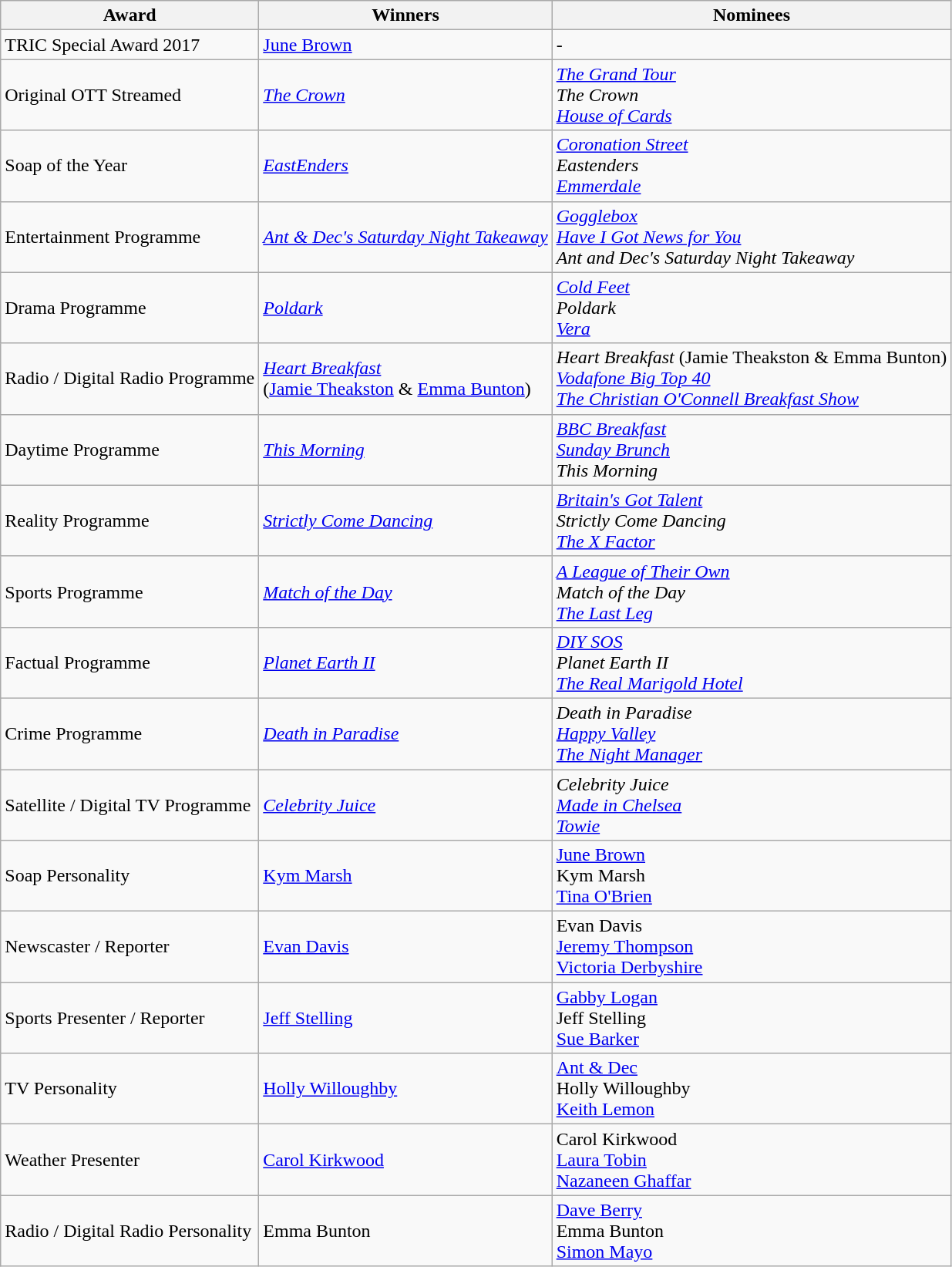<table class="wikitable">
<tr>
<th>Award</th>
<th>Winners</th>
<th>Nominees</th>
</tr>
<tr>
<td>TRIC Special Award 2017</td>
<td><a href='#'>June Brown</a></td>
<td>-</td>
</tr>
<tr>
<td>Original OTT Streamed</td>
<td><em><a href='#'>The Crown</a></em></td>
<td><em><a href='#'>The Grand Tour</a> <br>The Crown <br><a href='#'>House of Cards</a></em></td>
</tr>
<tr>
<td>Soap of the Year</td>
<td><em><a href='#'>EastEnders</a></em></td>
<td><em><a href='#'>Coronation Street</a> <br>Eastenders <br><a href='#'>Emmerdale</a></em></td>
</tr>
<tr>
<td>Entertainment Programme</td>
<td><em><a href='#'>Ant & Dec's Saturday Night Takeaway</a></em></td>
<td><em><a href='#'>Gogglebox</a> <br><a href='#'>Have I Got News for You</a> <br>Ant and Dec's Saturday Night Takeaway</em></td>
</tr>
<tr>
<td>Drama Programme</td>
<td><em><a href='#'>Poldark</a></em></td>
<td><em><a href='#'>Cold Feet</a> <br>Poldark <br><a href='#'>Vera</a></em></td>
</tr>
<tr>
<td>Radio / Digital Radio Programme</td>
<td><em><a href='#'>Heart Breakfast</a></em> <br>(<a href='#'>Jamie Theakston</a> & <a href='#'>Emma Bunton</a>)</td>
<td><em>Heart Breakfast</em> (Jamie Theakston & Emma Bunton) <em><br><a href='#'>Vodafone Big Top 40</a> <br><a href='#'>The Christian O'Connell Breakfast Show</a></em></td>
</tr>
<tr>
<td>Daytime Programme</td>
<td><em><a href='#'>This Morning</a></em></td>
<td><em><a href='#'>BBC Breakfast</a> <br><a href='#'>Sunday Brunch</a> <br>This Morning</em></td>
</tr>
<tr>
<td>Reality Programme</td>
<td><em><a href='#'>Strictly Come Dancing</a></em></td>
<td><em><a href='#'>Britain's Got Talent</a> <br>Strictly Come Dancing <br><a href='#'>The X Factor</a></em></td>
</tr>
<tr>
<td>Sports Programme</td>
<td><em><a href='#'>Match of the Day</a></em></td>
<td><em><a href='#'>A League of Their Own</a> <br>Match of the Day <br><a href='#'>The Last Leg</a></em></td>
</tr>
<tr>
<td>Factual Programme</td>
<td><em><a href='#'>Planet Earth II</a></em></td>
<td><em><a href='#'>DIY SOS</a> <br>Planet Earth II <br><a href='#'>The Real Marigold Hotel</a></em></td>
</tr>
<tr>
<td>Crime Programme</td>
<td><em><a href='#'>Death in Paradise</a></em></td>
<td><em>Death in Paradise <br><a href='#'>Happy Valley</a> <br><a href='#'>The Night Manager</a></em></td>
</tr>
<tr>
<td>Satellite / Digital TV Programme</td>
<td><em><a href='#'>Celebrity Juice</a></em></td>
<td><em>Celebrity Juice <br><a href='#'>Made in Chelsea</a> <br><a href='#'>Towie</a></em></td>
</tr>
<tr>
<td>Soap Personality</td>
<td><a href='#'>Kym Marsh</a></td>
<td><a href='#'>June Brown</a> <br>Kym Marsh <br><a href='#'>Tina O'Brien</a></td>
</tr>
<tr>
<td>Newscaster / Reporter</td>
<td><a href='#'>Evan Davis</a></td>
<td>Evan Davis <br><a href='#'>Jeremy Thompson</a> <br><a href='#'>Victoria Derbyshire</a></td>
</tr>
<tr>
<td>Sports Presenter / Reporter</td>
<td><a href='#'>Jeff Stelling</a></td>
<td><a href='#'>Gabby Logan</a> <br>Jeff Stelling <br><a href='#'>Sue Barker</a></td>
</tr>
<tr>
<td>TV Personality</td>
<td><a href='#'>Holly Willoughby</a></td>
<td><a href='#'>Ant & Dec</a> <br>Holly Willoughby <br><a href='#'>Keith Lemon</a></td>
</tr>
<tr>
<td>Weather Presenter</td>
<td><a href='#'>Carol Kirkwood</a></td>
<td>Carol Kirkwood <br><a href='#'>Laura Tobin</a> <br><a href='#'>Nazaneen Ghaffar</a></td>
</tr>
<tr>
<td>Radio / Digital Radio Personality</td>
<td>Emma Bunton</td>
<td><a href='#'>Dave Berry</a> <br>Emma Bunton <br><a href='#'>Simon Mayo</a></td>
</tr>
</table>
